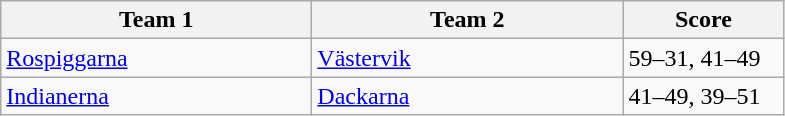<table class="wikitable" style="font-size: 100%">
<tr>
<th width=200>Team 1</th>
<th width=200>Team 2</th>
<th width=100>Score</th>
</tr>
<tr>
<td><a href='#'>Rospiggarna</a></td>
<td><a href='#'>Västervik</a></td>
<td>59–31, 41–49</td>
</tr>
<tr>
<td><a href='#'>Indianerna</a></td>
<td><a href='#'>Dackarna</a></td>
<td>41–49, 39–51</td>
</tr>
</table>
